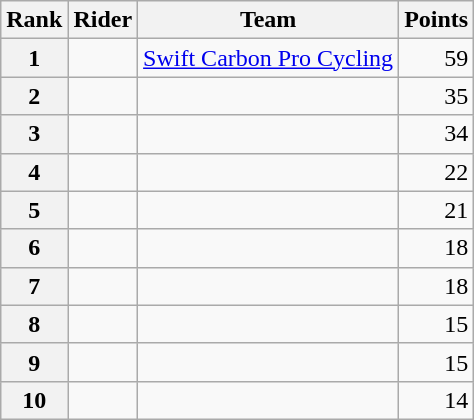<table class="wikitable">
<tr>
<th scope="col">Rank</th>
<th scope="col">Rider</th>
<th scope="col">Team</th>
<th scope="col">Points</th>
</tr>
<tr>
<th scope="row">1</th>
<td> </td>
<td><a href='#'>Swift Carbon Pro Cycling</a></td>
<td style="text-align:right;">59</td>
</tr>
<tr>
<th scope="row">2</th>
<td></td>
<td></td>
<td style="text-align:right;">35</td>
</tr>
<tr>
<th scope="row">3</th>
<td> </td>
<td></td>
<td style="text-align:right;">34</td>
</tr>
<tr>
<th scope="row">4</th>
<td></td>
<td></td>
<td style="text-align:right;">22</td>
</tr>
<tr>
<th scope="row">5</th>
<td> </td>
<td></td>
<td style="text-align:right;">21</td>
</tr>
<tr>
<th scope="row">6</th>
<td> </td>
<td></td>
<td style="text-align:right;">18</td>
</tr>
<tr>
<th scope="row">7</th>
<td></td>
<td></td>
<td style="text-align:right;">18</td>
</tr>
<tr>
<th scope="row">8</th>
<td> </td>
<td></td>
<td style="text-align:right;">15</td>
</tr>
<tr>
<th scope="row">9</th>
<td></td>
<td></td>
<td style="text-align:right;">15</td>
</tr>
<tr>
<th scope="row">10</th>
<td></td>
<td></td>
<td style="text-align:right;">14</td>
</tr>
</table>
